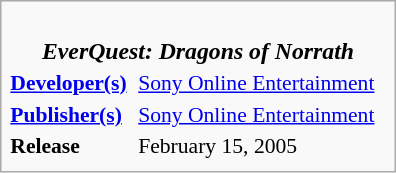<table class="infobox" style="float:right; width:264px; font-size:90%;">
<tr>
<td colspan=2 style="font-size:110%; text-align:center;"><br><strong><em>EverQuest: Dragons of Norrath</em></strong><br></td>
</tr>
<tr>
<td><strong><a href='#'>Developer(s)</a></strong></td>
<td><a href='#'>Sony Online Entertainment</a></td>
</tr>
<tr>
<td><strong><a href='#'>Publisher(s)</a></strong></td>
<td><a href='#'>Sony Online Entertainment</a></td>
</tr>
<tr>
<td><strong>Release</strong></td>
<td>February 15, 2005</td>
</tr>
<tr>
</tr>
</table>
